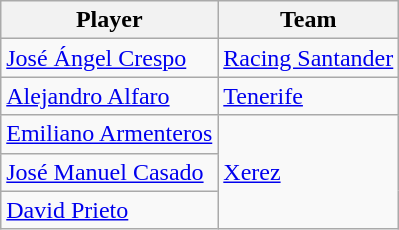<table class="wikitable">
<tr>
<th>Player</th>
<th>Team</th>
</tr>
<tr>
<td> <a href='#'>José Ángel Crespo</a></td>
<td> <a href='#'>Racing Santander</a></td>
</tr>
<tr>
<td> <a href='#'>Alejandro Alfaro</a></td>
<td> <a href='#'>Tenerife</a></td>
</tr>
<tr>
<td> <a href='#'>Emiliano Armenteros</a></td>
<td rowspan="3"> <a href='#'>Xerez</a></td>
</tr>
<tr>
<td> <a href='#'>José Manuel Casado</a></td>
</tr>
<tr>
<td> <a href='#'>David Prieto</a></td>
</tr>
</table>
